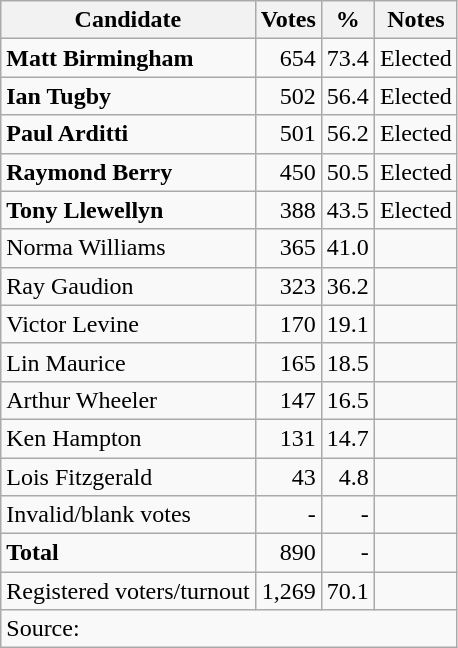<table class=wikitable style=text-align:right>
<tr>
<th>Candidate</th>
<th>Votes</th>
<th>%</th>
<th>Notes</th>
</tr>
<tr>
<td align=left><strong>Matt Birmingham</strong></td>
<td>654</td>
<td>73.4</td>
<td>Elected</td>
</tr>
<tr>
<td align=left><strong>Ian Tugby</strong></td>
<td>502</td>
<td>56.4</td>
<td>Elected</td>
</tr>
<tr>
<td align=left><strong>Paul Arditti</strong></td>
<td>501</td>
<td>56.2</td>
<td>Elected</td>
</tr>
<tr>
<td align=left><strong>Raymond Berry</strong></td>
<td>450</td>
<td>50.5</td>
<td>Elected</td>
</tr>
<tr>
<td align=left><strong>Tony Llewellyn</strong></td>
<td>388</td>
<td>43.5</td>
<td>Elected</td>
</tr>
<tr>
<td align=left>Norma Williams</td>
<td>365</td>
<td>41.0</td>
<td></td>
</tr>
<tr>
<td align=left>Ray Gaudion</td>
<td>323</td>
<td>36.2</td>
<td></td>
</tr>
<tr>
<td align=left>Victor Levine</td>
<td>170</td>
<td>19.1</td>
<td></td>
</tr>
<tr>
<td align=left>Lin Maurice</td>
<td>165</td>
<td>18.5</td>
<td></td>
</tr>
<tr>
<td align=left>Arthur Wheeler</td>
<td>147</td>
<td>16.5</td>
<td></td>
</tr>
<tr>
<td align=left>Ken Hampton</td>
<td>131</td>
<td>14.7</td>
<td></td>
</tr>
<tr>
<td align=left>Lois Fitzgerald</td>
<td>43</td>
<td>4.8</td>
<td></td>
</tr>
<tr>
<td align=left>Invalid/blank votes</td>
<td>-</td>
<td>-</td>
<td></td>
</tr>
<tr>
<td align=left><strong>Total</strong></td>
<td>890</td>
<td>-</td>
<td></td>
</tr>
<tr>
<td align=left>Registered voters/turnout</td>
<td>1,269</td>
<td>70.1</td>
<td></td>
</tr>
<tr>
<td align=left colspan=4>Source: </td>
</tr>
</table>
